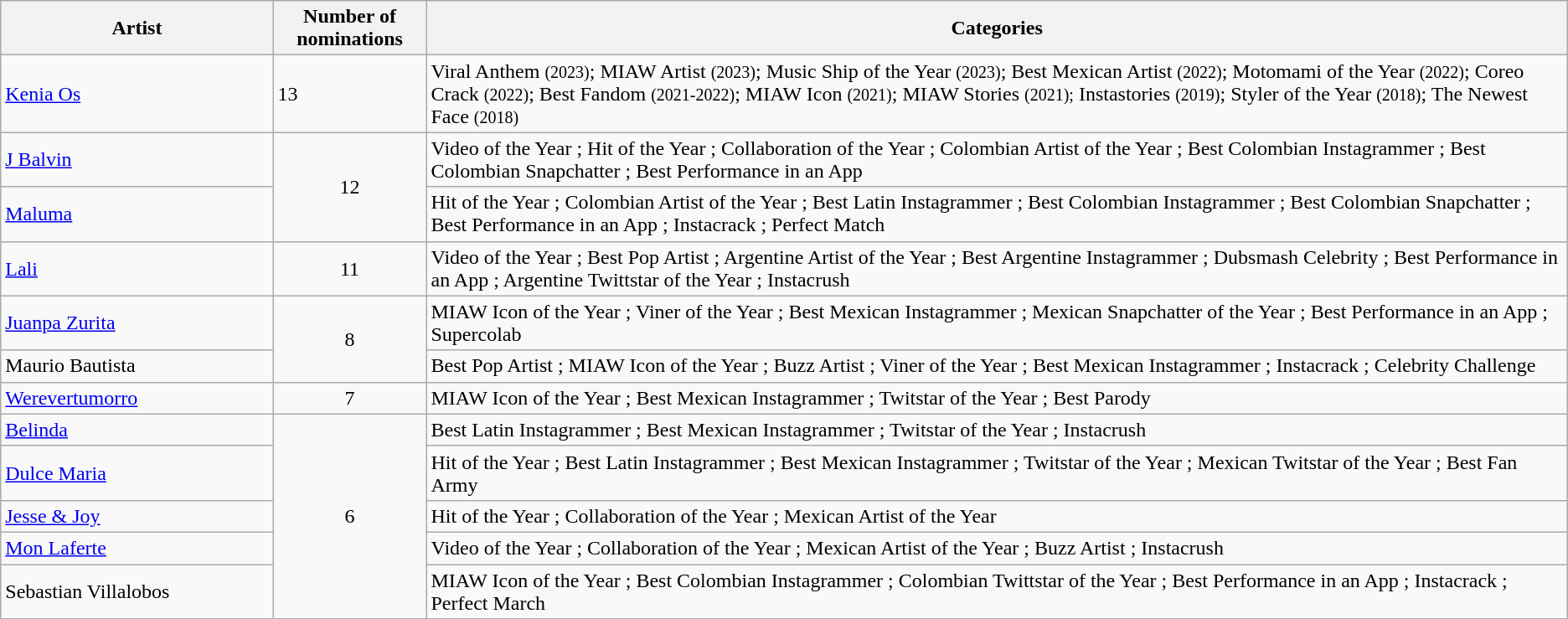<table class="wikitable">
<tr>
<th style="width:16%;">Artist</th>
<th style="width:9%;">Number of nominations</th>
<th style="width:67%;">Categories</th>
</tr>
<tr>
<td><a href='#'>Kenia Os</a></td>
<td>13</td>
<td>Viral Anthem <small>(2023)</small>; MIAW Artist <small>(2023)</small>; Music Ship of the Year <small>(2023)</small>; Best Mexican Artist <small>(2022)</small>; Motomami of the Year <small>(2022)</small>; Coreo Crack <small>(2022)</small>; Best Fandom <small>(2021-2022)</small>; MIAW Icon <small>(2021)</small>; MIAW Stories <small>(2021);</small> Instastories <small>(2019)</small>; Styler of the Year <small>(2018)</small>; The Newest Face <small>(2018)</small></td>
</tr>
<tr>
<td><a href='#'>J Balvin</a></td>
<td align="center" rowspan="2">12</td>
<td>Video of the Year ; Hit of the Year ; Collaboration of the Year ; Colombian Artist of the Year ; Best Colombian Instagrammer ; Best Colombian Snapchatter ; Best Performance in an App </td>
</tr>
<tr>
<td><a href='#'>Maluma</a></td>
<td>Hit of the Year ; Colombian Artist of the Year ; Best Latin Instagrammer ; Best Colombian Instagrammer ; Best Colombian Snapchatter ; Best Performance in an App ; Instacrack ; Perfect Match </td>
</tr>
<tr>
<td><a href='#'>Lali</a></td>
<td align="center">11</td>
<td>Video of the Year ; Best Pop Artist ; Argentine Artist of the Year ; Best Argentine Instagrammer ; Dubsmash Celebrity ; Best Performance in an App ;  Argentine Twittstar of the Year ; Instacrush </td>
</tr>
<tr>
<td><a href='#'>Juanpa Zurita</a></td>
<td align="center" rowspan="2">8</td>
<td>MIAW Icon of the Year ; Viner of the Year ; Best Mexican Instagrammer ;  Mexican Snapchatter of the Year ; Best Performance in an App ; Supercolab </td>
</tr>
<tr>
<td>Maurio Bautista</td>
<td>Best Pop Artist ; MIAW Icon of the Year ; Buzz Artist ; Viner of the Year ; Best Mexican Instagrammer ; Instacrack ; Celebrity Challenge </td>
</tr>
<tr>
<td><a href='#'>Werevertumorro</a></td>
<td align="center">7</td>
<td>MIAW Icon of the Year ; Best Mexican Instagrammer ; Twitstar of the Year ; Best Parody </td>
</tr>
<tr>
<td><a href='#'>Belinda</a></td>
<td align="center" rowspan="5">6</td>
<td>Best Latin Instagrammer ; Best Mexican Instagrammer ; Twitstar of the Year ; Instacrush </td>
</tr>
<tr>
<td><a href='#'>Dulce Maria</a></td>
<td>Hit of the Year ; Best Latin Instagrammer ; Best Mexican Instagrammer ; Twitstar of the Year ; Mexican Twitstar of the Year ; Best Fan Army </td>
</tr>
<tr>
<td><a href='#'>Jesse & Joy</a></td>
<td>Hit of the Year ; Collaboration of the Year ; Mexican Artist of the Year </td>
</tr>
<tr>
<td><a href='#'>Mon Laferte</a></td>
<td>Video of the Year ; Collaboration of the Year ; Mexican Artist of the Year ; Buzz Artist ; Instacrush </td>
</tr>
<tr>
<td>Sebastian Villalobos</td>
<td>MIAW Icon of the Year ; Best Colombian Instagrammer ; Colombian Twittstar of the Year ; Best Performance in an App ; Instacrack ; Perfect March </td>
</tr>
</table>
